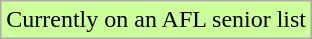<table class="wikitable">
<tr bgcolor="#CCFF99">
<td>Currently on an AFL senior list</td>
</tr>
</table>
